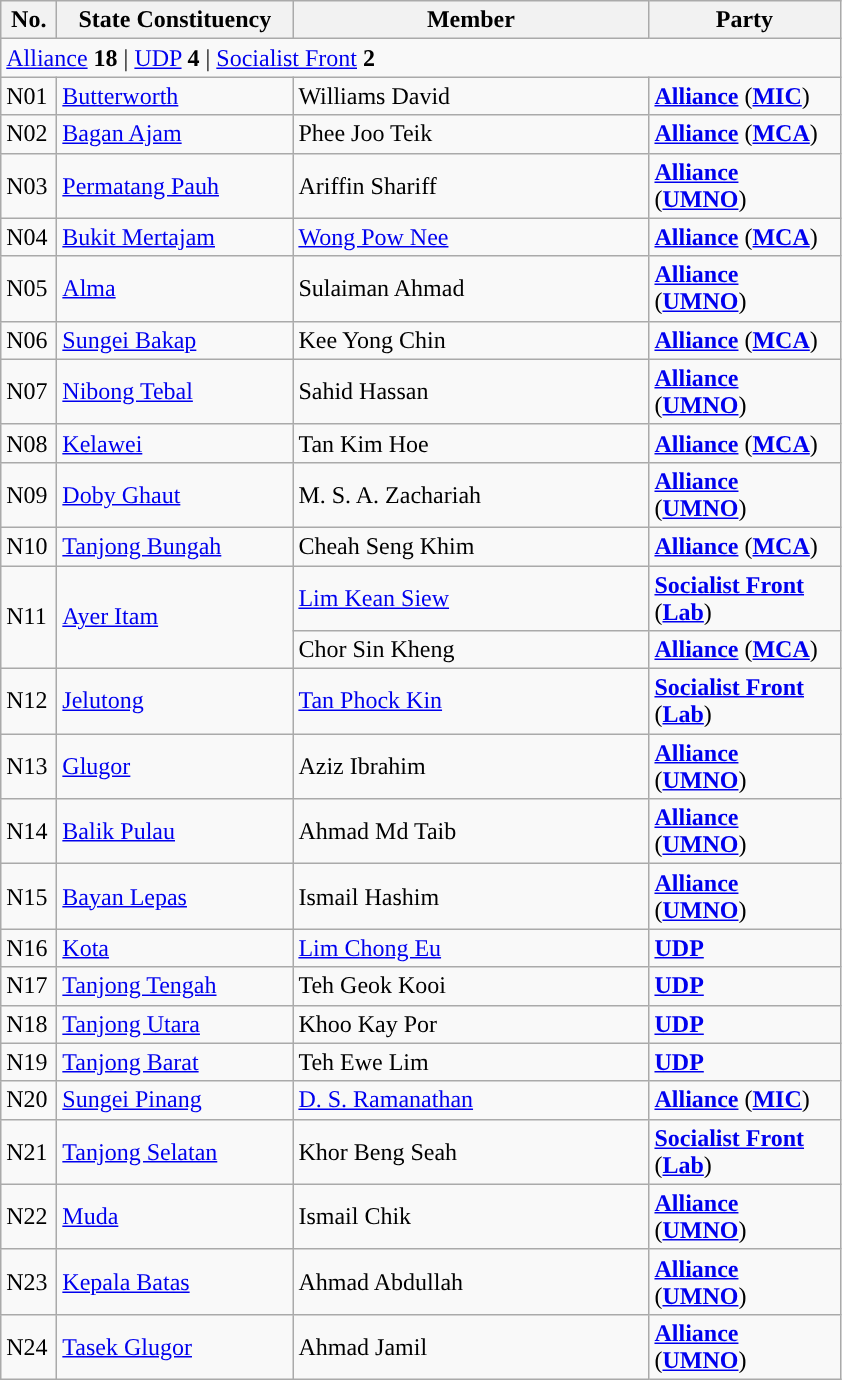<table class="wikitable sortable">
<tr>
<th style="width:30px;">No.</th>
<th style="width:150px;">State Constituency</th>
<th style="width:230px;">Member</th>
<th style="width:120px;">Party</th>
</tr>
<tr>
<td colspan="4"><a href='#'>Alliance</a> <strong>18</strong> | <a href='#'>UDP</a> <strong>4</strong> | <a href='#'>Socialist Front</a> <strong>2</strong></td>
</tr>
<tr>
<td>N01</td>
<td><a href='#'>Butterworth</a></td>
<td>Williams David</td>
<td><strong><a href='#'>Alliance</a></strong> (<strong><a href='#'>MIC</a></strong>)</td>
</tr>
<tr>
<td>N02</td>
<td><a href='#'>Bagan Ajam</a></td>
<td>Phee Joo Teik</td>
<td><strong><a href='#'>Alliance</a></strong> (<strong><a href='#'>MCA</a></strong>)</td>
</tr>
<tr>
<td>N03</td>
<td><a href='#'>Permatang Pauh</a></td>
<td>Ariffin Shariff</td>
<td><strong><a href='#'>Alliance</a></strong> (<strong><a href='#'>UMNO</a></strong>)</td>
</tr>
<tr>
<td>N04</td>
<td><a href='#'>Bukit Mertajam</a></td>
<td><a href='#'>Wong Pow Nee</a></td>
<td><strong><a href='#'>Alliance</a></strong> (<strong><a href='#'>MCA</a></strong>)</td>
</tr>
<tr>
<td>N05</td>
<td><a href='#'>Alma</a></td>
<td>Sulaiman Ahmad</td>
<td><strong><a href='#'>Alliance</a></strong> (<strong><a href='#'>UMNO</a></strong>)</td>
</tr>
<tr>
<td>N06</td>
<td><a href='#'>Sungei Bakap</a></td>
<td>Kee Yong Chin</td>
<td><strong><a href='#'>Alliance</a></strong> (<strong><a href='#'>MCA</a></strong>)</td>
</tr>
<tr>
<td>N07</td>
<td><a href='#'>Nibong Tebal</a></td>
<td>Sahid Hassan</td>
<td><strong><a href='#'>Alliance</a></strong> (<strong><a href='#'>UMNO</a></strong>)</td>
</tr>
<tr>
<td>N08</td>
<td><a href='#'>Kelawei</a></td>
<td>Tan Kim Hoe</td>
<td><strong><a href='#'>Alliance</a></strong> (<strong><a href='#'>MCA</a></strong>)</td>
</tr>
<tr>
<td>N09</td>
<td><a href='#'>Doby Ghaut</a></td>
<td>M. S. A. Zachariah</td>
<td><strong><a href='#'>Alliance</a></strong> (<strong><a href='#'>UMNO</a></strong>)</td>
</tr>
<tr>
<td>N10</td>
<td><a href='#'>Tanjong Bungah</a></td>
<td>Cheah Seng Khim</td>
<td><strong><a href='#'>Alliance</a></strong> (<strong><a href='#'>MCA</a></strong>)</td>
</tr>
<tr>
<td rowspan=2>N11</td>
<td rowspan=2><a href='#'>Ayer Itam</a></td>
<td><a href='#'>Lim Kean Siew</a> </td>
<td><strong><a href='#'>Socialist Front</a></strong> (<strong><a href='#'>Lab</a></strong>)</td>
</tr>
<tr>
<td>Chor Sin Kheng </td>
<td><strong><a href='#'>Alliance</a></strong> (<strong><a href='#'>MCA</a></strong>)</td>
</tr>
<tr>
<td>N12</td>
<td><a href='#'>Jelutong</a></td>
<td><a href='#'>Tan Phock Kin</a></td>
<td><strong><a href='#'>Socialist Front</a></strong> (<strong><a href='#'>Lab</a></strong>)</td>
</tr>
<tr>
<td>N13</td>
<td><a href='#'>Glugor</a></td>
<td>Aziz Ibrahim</td>
<td><strong><a href='#'>Alliance</a></strong> (<strong><a href='#'>UMNO</a></strong>)</td>
</tr>
<tr>
<td>N14</td>
<td><a href='#'>Balik Pulau</a></td>
<td>Ahmad Md Taib</td>
<td><strong><a href='#'>Alliance</a></strong> (<strong><a href='#'>UMNO</a></strong>)</td>
</tr>
<tr>
<td>N15</td>
<td><a href='#'>Bayan Lepas</a></td>
<td>Ismail Hashim</td>
<td><strong><a href='#'>Alliance</a></strong> (<strong><a href='#'>UMNO</a></strong>)</td>
</tr>
<tr>
<td>N16</td>
<td><a href='#'>Kota</a></td>
<td><a href='#'>Lim Chong Eu</a></td>
<td><strong><a href='#'>UDP</a></strong></td>
</tr>
<tr>
<td>N17</td>
<td><a href='#'>Tanjong Tengah</a></td>
<td>Teh Geok Kooi</td>
<td><strong><a href='#'>UDP</a></strong></td>
</tr>
<tr>
<td>N18</td>
<td><a href='#'>Tanjong Utara</a></td>
<td>Khoo Kay Por</td>
<td><strong><a href='#'>UDP</a></strong></td>
</tr>
<tr>
<td>N19</td>
<td><a href='#'>Tanjong Barat</a></td>
<td>Teh Ewe Lim</td>
<td><strong><a href='#'>UDP</a></strong></td>
</tr>
<tr>
<td>N20</td>
<td><a href='#'>Sungei Pinang</a></td>
<td><a href='#'>D. S. Ramanathan</a></td>
<td><strong><a href='#'>Alliance</a></strong> (<strong><a href='#'>MIC</a></strong>)</td>
</tr>
<tr>
<td>N21</td>
<td><a href='#'>Tanjong Selatan</a></td>
<td>Khor Beng Seah</td>
<td><strong><a href='#'>Socialist Front</a></strong> (<strong><a href='#'>Lab</a></strong>)</td>
</tr>
<tr>
<td>N22</td>
<td><a href='#'>Muda</a></td>
<td>Ismail Chik</td>
<td><strong><a href='#'>Alliance</a></strong> (<strong><a href='#'>UMNO</a></strong>)</td>
</tr>
<tr>
<td>N23</td>
<td><a href='#'>Kepala Batas</a></td>
<td>Ahmad Abdullah</td>
<td><strong><a href='#'>Alliance</a></strong> (<strong><a href='#'>UMNO</a></strong>)</td>
</tr>
<tr>
<td>N24</td>
<td><a href='#'>Tasek Glugor</a></td>
<td>Ahmad Jamil</td>
<td><strong><a href='#'>Alliance</a></strong> (<strong><a href='#'>UMNO</a></strong>)</td>
</tr>
</table>
